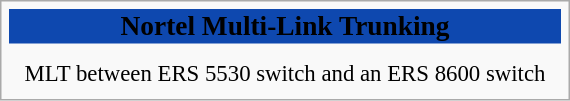<table class="infobox" style="width: 25em; font-size: 95%;">
<tr ! colspan="2" bgcolor="#0E48AF">
<td align="center" colspan="2" style="font-size: larger;"><span><strong>Nortel Multi-Link Trunking</strong></span></td>
</tr>
<tr>
<td align="center" colspan="2"></td>
</tr>
<tr>
</tr>
<tr style="vertical-align: top;">
</tr>
<tr>
<td align="center" colspan="2">MLT between ERS 5530 switch and an ERS 8600 switch</td>
</tr>
<tr>
</tr>
</table>
